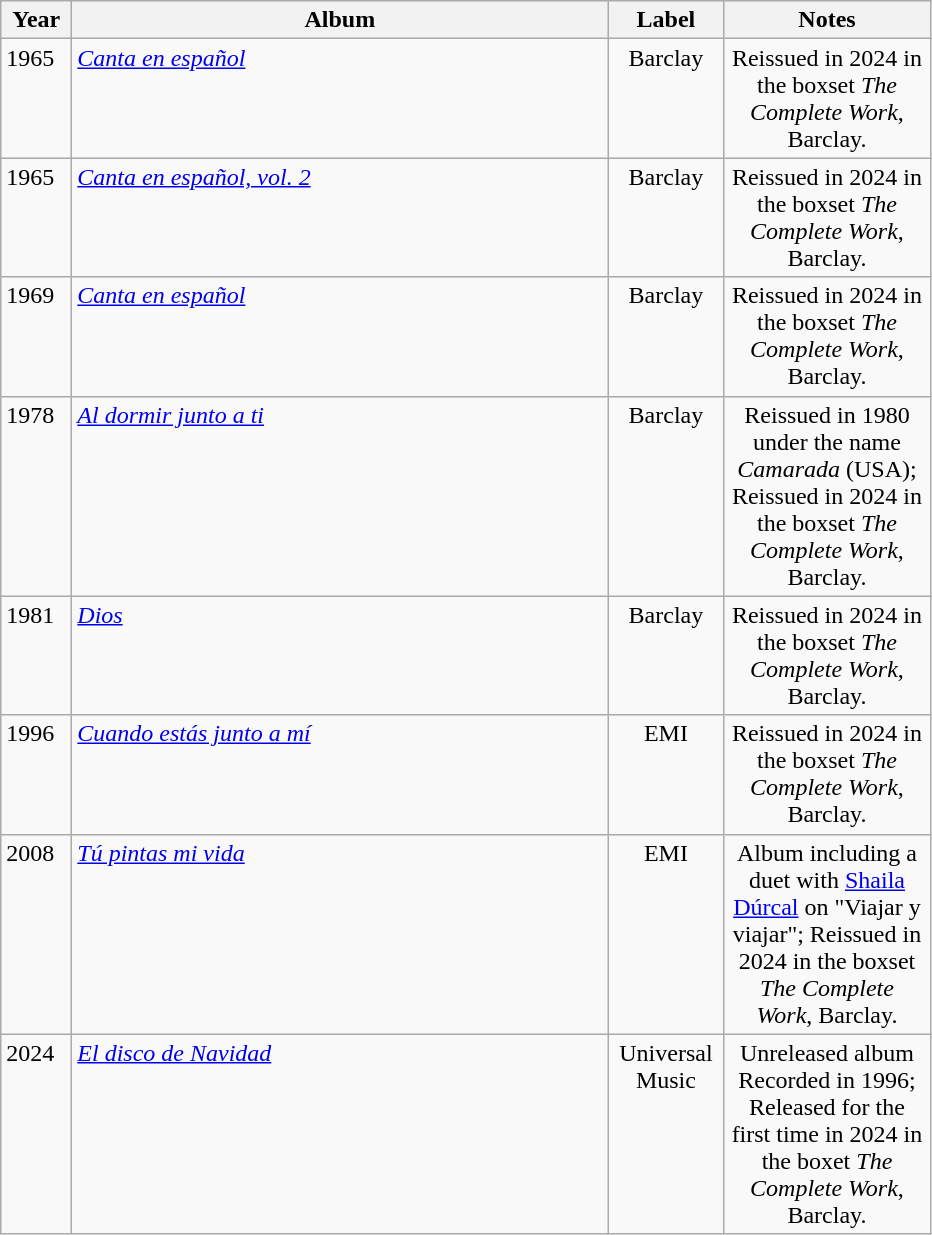<table class="wikitable">
<tr>
<th align="left" valign="top" width="40">Year</th>
<th align="left" valign="top" width="350">Album</th>
<th align="center" valign="top" width="70">Label</th>
<th align="left" valign="top" width="130">Notes</th>
</tr>
<tr>
<td align="left" valign="top">1965</td>
<td align="left" valign="top"><em><a href='#'>Canta en español</a></em></td>
<td align="center" valign="top">Barclay</td>
<td align="center" valign="top">Reissued in 2024 in the boxset <em>The Complete Work</em>, Barclay.</td>
</tr>
<tr>
<td align="left" valign="top">1965</td>
<td align="left" valign="top"><em><a href='#'>Canta en español, vol. 2</a></em></td>
<td align="center" valign="top">Barclay</td>
<td align="center" valign="top">Reissued in 2024 in the boxset <em>The Complete Work</em>, Barclay.</td>
</tr>
<tr>
<td align="left" valign="top">1969</td>
<td align="left" valign="top"><em><a href='#'>Canta en español</a></em></td>
<td align="center" valign="top">Barclay</td>
<td align="center" valign="top">Reissued in 2024 in the boxset <em>The Complete Work</em>, Barclay.</td>
</tr>
<tr>
<td align="left" valign="top">1978</td>
<td align="left" valign="top"><em><a href='#'>Al dormir junto a ti</a></em></td>
<td align="center" valign="top">Barclay</td>
<td align="center" valign="top">Reissued in 1980 under the name <em>Camarada</em> (USA); Reissued in 2024 in the boxset <em>The Complete Work</em>, Barclay.</td>
</tr>
<tr>
<td align="left" valign="top">1981</td>
<td align="left" valign="top"><em><a href='#'>Dios</a></em></td>
<td align="center" valign="top">Barclay</td>
<td align="center" valign="top">Reissued in 2024 in the boxset <em>The Complete Work</em>, Barclay.</td>
</tr>
<tr>
<td align="left" valign="top">1996</td>
<td align="left" valign="top"><em><a href='#'>Cuando estás junto a mí</a></em></td>
<td align="center" valign="top">EMI</td>
<td align="center" valign="top">Reissued in 2024 in the boxset <em>The Complete Work</em>, Barclay.</td>
</tr>
<tr>
<td align="left" valign="top">2008</td>
<td align="left" valign="top"><em><a href='#'>Tú pintas mi vida</a></em></td>
<td align="center" valign="top">EMI</td>
<td align="center" valign="top">Album including a duet with <a href='#'>Shaila Dúrcal</a> on "Viajar y viajar"; Reissued in 2024 in the boxset <em>The Complete Work</em>, Barclay.</td>
</tr>
<tr>
<td align="left" valign="top">2024</td>
<td align="left" valign="top"><em><a href='#'>El disco de Navidad</a></em></td>
<td align="center" valign="top">Universal Music</td>
<td align="center" valign="top">Unreleased album Recorded in 1996; Released for the first time in 2024 in the boxet <em>The Complete Work</em>, Barclay.</td>
</tr>
</table>
